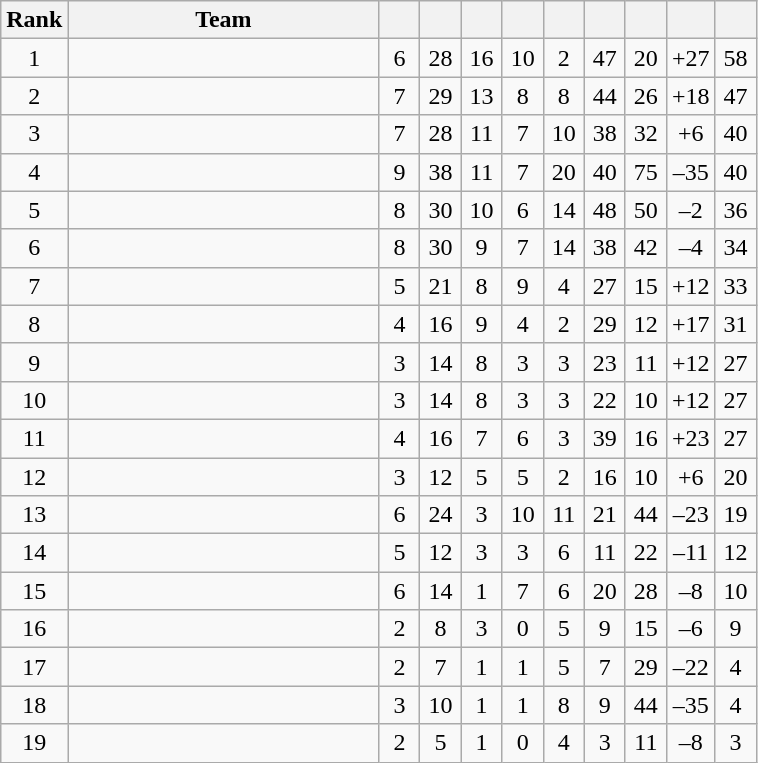<table class="wikitable sortable" style="text-align:center">
<tr>
<th width=20>Rank</th>
<th width=200>Team</th>
<th width=20></th>
<th width=20></th>
<th width=20></th>
<th width=20></th>
<th width=20></th>
<th width=20></th>
<th width=20></th>
<th width=20></th>
<th width=20></th>
</tr>
<tr>
<td>1</td>
<td align="left"></td>
<td>6</td>
<td>28</td>
<td>16</td>
<td>10</td>
<td>2</td>
<td>47</td>
<td>20</td>
<td>+27</td>
<td>58</td>
</tr>
<tr>
<td>2</td>
<td align="left"></td>
<td>7</td>
<td>29</td>
<td>13</td>
<td>8</td>
<td>8</td>
<td>44</td>
<td>26</td>
<td>+18</td>
<td>47</td>
</tr>
<tr>
<td>3</td>
<td align="left"></td>
<td>7</td>
<td>28</td>
<td>11</td>
<td>7</td>
<td>10</td>
<td>38</td>
<td>32</td>
<td>+6</td>
<td>40</td>
</tr>
<tr>
<td>4</td>
<td align="left"></td>
<td>9</td>
<td>38</td>
<td>11</td>
<td>7</td>
<td>20</td>
<td>40</td>
<td>75</td>
<td>–35</td>
<td>40</td>
</tr>
<tr>
<td>5</td>
<td align="left"></td>
<td>8</td>
<td>30</td>
<td>10</td>
<td>6</td>
<td>14</td>
<td>48</td>
<td>50</td>
<td>–2</td>
<td>36</td>
</tr>
<tr>
<td>6</td>
<td align="left"></td>
<td>8</td>
<td>30</td>
<td>9</td>
<td>7</td>
<td>14</td>
<td>38</td>
<td>42</td>
<td>–4</td>
<td>34</td>
</tr>
<tr>
<td>7</td>
<td align="left"></td>
<td>5</td>
<td>21</td>
<td>8</td>
<td>9</td>
<td>4</td>
<td>27</td>
<td>15</td>
<td>+12</td>
<td>33</td>
</tr>
<tr>
<td>8</td>
<td align="left"></td>
<td>4</td>
<td>16</td>
<td>9</td>
<td>4</td>
<td>2</td>
<td>29</td>
<td>12</td>
<td>+17</td>
<td>31</td>
</tr>
<tr>
<td>9</td>
<td align="left"></td>
<td>3</td>
<td>14</td>
<td>8</td>
<td>3</td>
<td>3</td>
<td>23</td>
<td>11</td>
<td>+12</td>
<td>27</td>
</tr>
<tr>
<td>10</td>
<td align="left"></td>
<td>3</td>
<td>14</td>
<td>8</td>
<td>3</td>
<td>3</td>
<td>22</td>
<td>10</td>
<td>+12</td>
<td>27</td>
</tr>
<tr>
<td>11</td>
<td align="left"></td>
<td>4</td>
<td>16</td>
<td>7</td>
<td>6</td>
<td>3</td>
<td>39</td>
<td>16</td>
<td>+23</td>
<td>27</td>
</tr>
<tr>
<td>12</td>
<td align="left"></td>
<td>3</td>
<td>12</td>
<td>5</td>
<td>5</td>
<td>2</td>
<td>16</td>
<td>10</td>
<td>+6</td>
<td>20</td>
</tr>
<tr>
<td>13</td>
<td align="left"></td>
<td>6</td>
<td>24</td>
<td>3</td>
<td>10</td>
<td>11</td>
<td>21</td>
<td>44</td>
<td>–23</td>
<td>19</td>
</tr>
<tr>
<td>14</td>
<td align="left"></td>
<td>5</td>
<td>12</td>
<td>3</td>
<td>3</td>
<td>6</td>
<td>11</td>
<td>22</td>
<td>–11</td>
<td>12</td>
</tr>
<tr>
<td>15</td>
<td align="left"></td>
<td>6</td>
<td>14</td>
<td>1</td>
<td>7</td>
<td>6</td>
<td>20</td>
<td>28</td>
<td>–8</td>
<td>10</td>
</tr>
<tr>
<td>16</td>
<td align="left"></td>
<td>2</td>
<td>8</td>
<td>3</td>
<td>0</td>
<td>5</td>
<td>9</td>
<td>15</td>
<td>–6</td>
<td>9</td>
</tr>
<tr>
<td>17</td>
<td align="left"></td>
<td>2</td>
<td>7</td>
<td>1</td>
<td>1</td>
<td>5</td>
<td>7</td>
<td>29</td>
<td>–22</td>
<td>4</td>
</tr>
<tr>
<td>18</td>
<td align="left"></td>
<td>3</td>
<td>10</td>
<td>1</td>
<td>1</td>
<td>8</td>
<td>9</td>
<td>44</td>
<td>–35</td>
<td>4</td>
</tr>
<tr>
<td>19</td>
<td align="left"></td>
<td>2</td>
<td>5</td>
<td>1</td>
<td>0</td>
<td>4</td>
<td>3</td>
<td>11</td>
<td>–8</td>
<td>3</td>
</tr>
</table>
